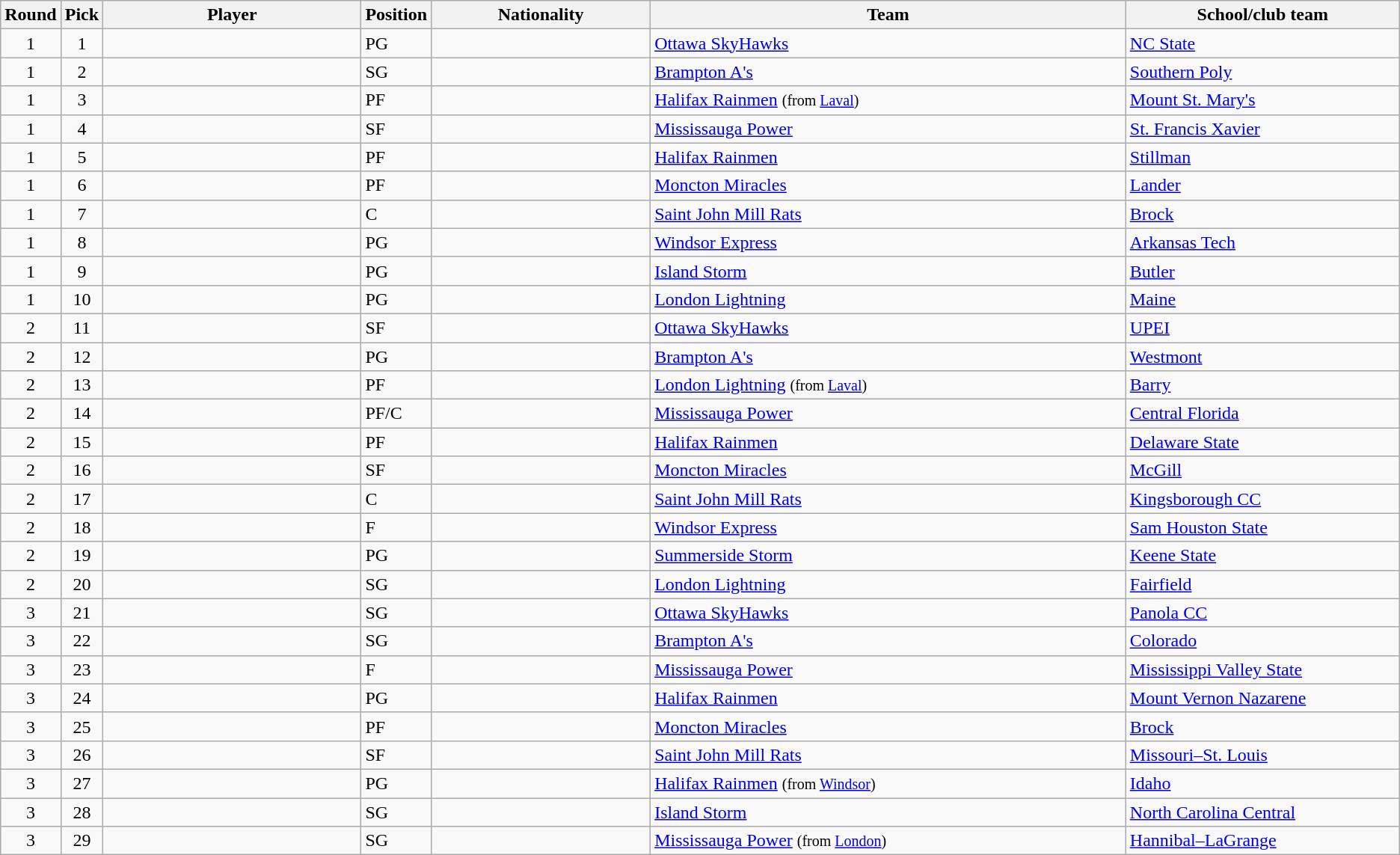<table class="wikitable sortable sortable">
<tr>
<th width="1%">Round</th>
<th width="1%">Pick</th>
<th width="19%">Player</th>
<th width="1%">Position</th>
<th width="16%">Nationality</th>
<th width="35%">Team</th>
<th width="20%">School/club team</th>
</tr>
<tr>
<td align=center>1</td>
<td align=center>1</td>
<td></td>
<td>PG</td>
<td></td>
<td><a href='#'>Ottawa SkyHawks</a></td>
<td><a href='#'>NC State</a></td>
</tr>
<tr>
<td align=center>1</td>
<td align=center>2</td>
<td></td>
<td>SG</td>
<td></td>
<td><a href='#'>Brampton A's</a></td>
<td><a href='#'>Southern Poly</a></td>
</tr>
<tr>
<td align=center>1</td>
<td align=center>3</td>
<td></td>
<td>PF</td>
<td></td>
<td><a href='#'>Halifax Rainmen</a> <small>(from <a href='#'>Laval</a>)</small></td>
<td><a href='#'>Mount St. Mary's</a></td>
</tr>
<tr>
<td align=center>1</td>
<td align=center>4</td>
<td></td>
<td>SF</td>
<td><br></td>
<td><a href='#'>Mississauga Power</a></td>
<td><a href='#'>St. Francis Xavier</a></td>
</tr>
<tr>
<td align=center>1</td>
<td align=center>5</td>
<td></td>
<td>PF</td>
<td></td>
<td><a href='#'>Halifax Rainmen</a></td>
<td><a href='#'>Stillman</a></td>
</tr>
<tr>
<td align=center>1</td>
<td align=center>6</td>
<td></td>
<td>PF</td>
<td></td>
<td><a href='#'>Moncton Miracles</a></td>
<td><a href='#'>Lander</a></td>
</tr>
<tr>
<td align=center>1</td>
<td align=center>7</td>
<td></td>
<td>C</td>
<td></td>
<td><a href='#'>Saint John Mill Rats</a></td>
<td><a href='#'>Brock</a></td>
</tr>
<tr>
<td align=center>1</td>
<td align=center>8</td>
<td></td>
<td>PG</td>
<td></td>
<td><a href='#'>Windsor Express</a></td>
<td><a href='#'>Arkansas Tech</a></td>
</tr>
<tr>
<td align=center>1</td>
<td align=center>9</td>
<td></td>
<td>PG</td>
<td></td>
<td><a href='#'>Island Storm</a></td>
<td><a href='#'>Butler</a></td>
</tr>
<tr>
<td align=center>1</td>
<td align=center>10</td>
<td></td>
<td>PG</td>
<td></td>
<td><a href='#'>London Lightning</a></td>
<td><a href='#'>Maine</a></td>
</tr>
<tr>
<td align=center>2</td>
<td align=center>11</td>
<td></td>
<td>SF</td>
<td><br></td>
<td><a href='#'>Ottawa SkyHawks</a></td>
<td><a href='#'>UPEI</a></td>
</tr>
<tr>
<td align=center>2</td>
<td align=center>12</td>
<td></td>
<td>PG</td>
<td></td>
<td><a href='#'>Brampton A's</a></td>
<td><a href='#'>Westmont</a></td>
</tr>
<tr>
<td align=center>2</td>
<td align=center>13</td>
<td></td>
<td>PF</td>
<td></td>
<td><a href='#'>London Lightning</a> <small>(from <a href='#'>Laval</a>)</small></td>
<td><a href='#'>Barry</a></td>
</tr>
<tr>
<td align=center>2</td>
<td align=center>14</td>
<td></td>
<td>PF/C</td>
<td></td>
<td><a href='#'>Mississauga Power</a></td>
<td><a href='#'>Central Florida</a></td>
</tr>
<tr>
<td align=center>2</td>
<td align=center>15</td>
<td></td>
<td>PF</td>
<td></td>
<td><a href='#'>Halifax Rainmen</a></td>
<td><a href='#'>Delaware State</a></td>
</tr>
<tr>
<td align=center>2</td>
<td align=center>16</td>
<td></td>
<td>SF</td>
<td><br></td>
<td><a href='#'>Moncton Miracles</a></td>
<td><a href='#'>McGill</a></td>
</tr>
<tr>
<td align=center>2</td>
<td align=center>17</td>
<td></td>
<td>C</td>
<td></td>
<td><a href='#'>Saint John Mill Rats</a></td>
<td><a href='#'>Kingsborough CC</a></td>
</tr>
<tr>
<td align=center>2</td>
<td align=center>18</td>
<td></td>
<td>F</td>
<td></td>
<td><a href='#'>Windsor Express</a></td>
<td><a href='#'>Sam Houston State</a></td>
</tr>
<tr>
<td align=center>2</td>
<td align=center>19</td>
<td></td>
<td>PG</td>
<td></td>
<td><a href='#'>Summerside Storm</a></td>
<td><a href='#'>Keene State</a></td>
</tr>
<tr>
<td align=center>2</td>
<td align=center>20</td>
<td></td>
<td>SG</td>
<td></td>
<td><a href='#'>London Lightning</a></td>
<td><a href='#'>Fairfield</a></td>
</tr>
<tr>
<td align=center>3</td>
<td align=center>21</td>
<td></td>
<td>SG</td>
<td></td>
<td><a href='#'>Ottawa SkyHawks</a></td>
<td><a href='#'>Panola CC</a></td>
</tr>
<tr>
<td align=center>3</td>
<td align=center>22</td>
<td></td>
<td>SG</td>
<td><br></td>
<td><a href='#'>Brampton A's</a></td>
<td><a href='#'>Colorado</a></td>
</tr>
<tr>
<td align=center>3</td>
<td align=center>23</td>
<td></td>
<td>F</td>
<td></td>
<td><a href='#'>Mississauga Power</a></td>
<td><a href='#'>Mississippi Valley State</a></td>
</tr>
<tr>
<td align=center>3</td>
<td align=center>24</td>
<td></td>
<td>PG</td>
<td></td>
<td><a href='#'>Halifax Rainmen</a></td>
<td><a href='#'>Mount Vernon Nazarene</a></td>
</tr>
<tr>
<td align=center>3</td>
<td align=center>25</td>
<td></td>
<td>PF</td>
<td><br></td>
<td><a href='#'>Moncton Miracles</a></td>
<td><a href='#'>Brock</a></td>
</tr>
<tr>
<td align=center>3</td>
<td align=center>26</td>
<td></td>
<td>SF</td>
<td></td>
<td><a href='#'>Saint John Mill Rats</a></td>
<td><a href='#'>Missouri–St. Louis</a></td>
</tr>
<tr>
<td align=center>3</td>
<td align=center>27</td>
<td></td>
<td>PG</td>
<td></td>
<td><a href='#'>Halifax Rainmen</a> <small>(from <a href='#'>Windsor</a>)</small></td>
<td><a href='#'>Idaho</a></td>
</tr>
<tr>
<td align=center>3</td>
<td align=center>28</td>
<td></td>
<td>SG</td>
<td></td>
<td><a href='#'>Island Storm</a></td>
<td><a href='#'>North Carolina Central</a></td>
</tr>
<tr>
<td align=center>3</td>
<td align=center>29</td>
<td></td>
<td>SG</td>
<td><br></td>
<td><a href='#'>Mississauga Power</a> <small>(from <a href='#'>London</a>)</small></td>
<td><a href='#'>Hannibal–LaGrange</a></td>
</tr>
</table>
